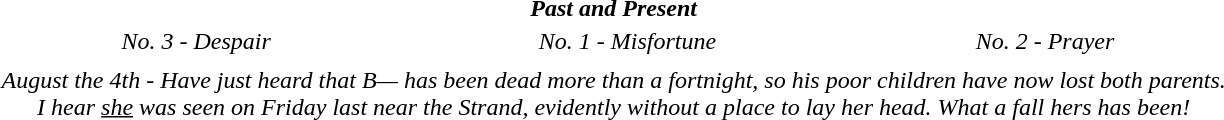<table>
<tr>
<td colspan=3 align=center><strong><em>Past and Present</em></strong></td>
</tr>
<tr>
<td align=center><em>No. 3 - Despair</em></td>
<td align=center><em>No. 1 - Misfortune</em></td>
<td align=center><em>No. 2 - Prayer</em></td>
</tr>
<tr>
<td></td>
<td></td>
<td></td>
</tr>
<tr>
<td colspan=3 align=center><em>August the 4th - Have just heard that B— has been dead more than a fortnight, so his poor children have now lost both parents.<br>I hear <u>she</u> was seen on Friday last near the Strand, evidently without a place to lay her head. What a fall hers has been!</em></td>
</tr>
</table>
